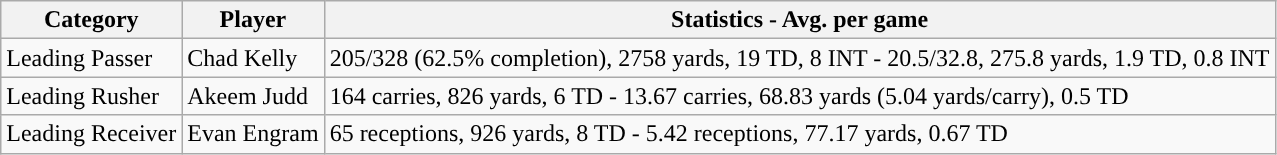<table class="wikitable" style="float: left;">
<tr>
<th>Category</th>
<th>Player</th>
<th>Statistics - Avg. per game</th>
</tr>
<tr>
<td>Leading Passer</td>
<td>Chad Kelly</td>
<td>205/328 (62.5% completion), 2758 yards, 19 TD, 8 INT - 20.5/32.8, 275.8 yards, 1.9 TD, 0.8 INT</td>
</tr>
<tr>
<td>Leading Rusher</td>
<td>Akeem Judd</td>
<td>164 carries, 826 yards, 6 TD - 13.67 carries, 68.83 yards (5.04 yards/carry), 0.5 TD</td>
</tr>
<tr>
<td>Leading Receiver</td>
<td>Evan Engram</td>
<td>65 receptions, 926 yards, 8 TD - 5.42 receptions, 77.17 yards, 0.67 TD</td>
</tr>
</table>
